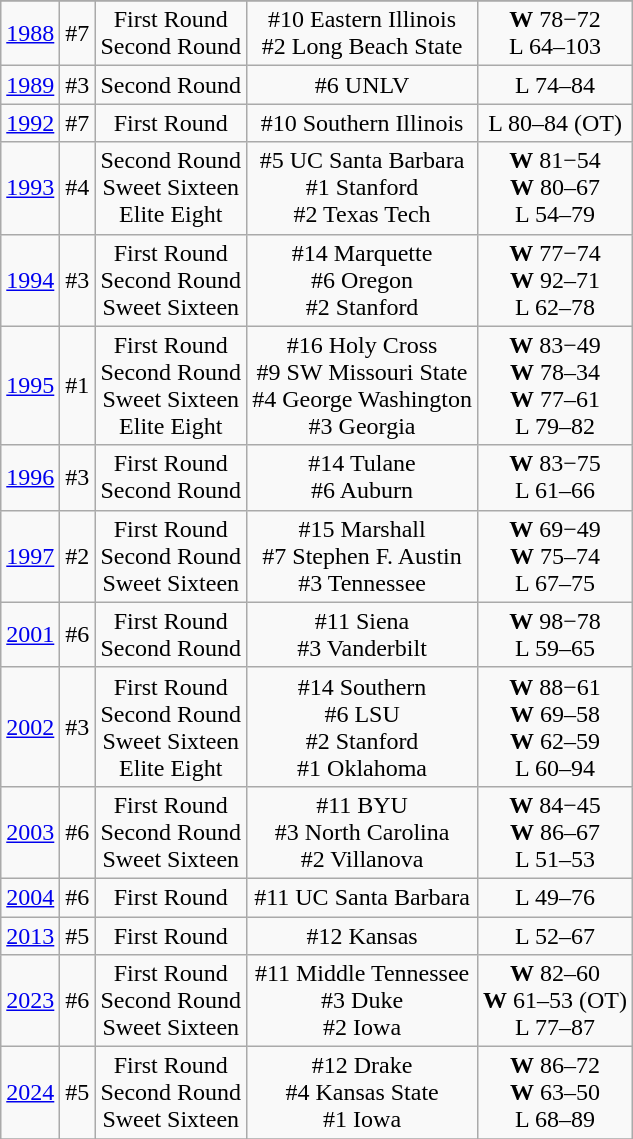<table class="wikitable" style="text-align:center">
<tr>
</tr>
<tr>
<td rowspan=1><a href='#'>1988</a></td>
<td>#7</td>
<td>First Round<br>Second Round</td>
<td>#10 Eastern Illinois<br>#2 Long Beach State</td>
<td><strong>W</strong> 78−72<br> L 64–103</td>
</tr>
<tr style="text-align:center;">
<td rowspan=1><a href='#'>1989</a></td>
<td>#3</td>
<td>Second Round</td>
<td>#6 UNLV</td>
<td>L 74–84</td>
</tr>
<tr style="text-align:center;">
<td rowspan=1><a href='#'>1992</a></td>
<td>#7</td>
<td>First Round</td>
<td>#10 Southern Illinois</td>
<td>L 80–84 (OT)</td>
</tr>
<tr style="text-align:center;">
<td rowspan=1><a href='#'>1993</a></td>
<td>#4</td>
<td>Second Round<br>Sweet Sixteen<br>Elite Eight</td>
<td>#5 UC Santa Barbara<br>#1 Stanford<br>#2 Texas Tech</td>
<td><strong>W</strong> 81−54<br> <strong>W</strong> 80–67<br>L 54–79</td>
</tr>
<tr style="text-align:center;">
<td rowspan=1><a href='#'>1994</a></td>
<td>#3</td>
<td>First Round<br>Second Round<br>Sweet Sixteen</td>
<td>#14 Marquette<br>#6 Oregon<br>#2 Stanford</td>
<td><strong>W</strong> 77−74<br> <strong>W</strong> 92–71<br>L 62–78</td>
</tr>
<tr style="text-align:center;">
<td rowspan=1><a href='#'>1995</a></td>
<td>#1</td>
<td>First Round<br>Second Round<br>Sweet Sixteen<br>Elite Eight</td>
<td>#16 Holy Cross<br>#9 SW Missouri State<br>#4 George Washington<br>#3 Georgia</td>
<td><strong>W</strong> 83−49<br> <strong>W</strong> 78–34<br><strong>W</strong> 77–61<br>L 79–82</td>
</tr>
<tr style="text-align:center;">
<td rowspan=1><a href='#'>1996</a></td>
<td>#3</td>
<td>First Round<br>Second Round</td>
<td>#14 Tulane<br>#6 Auburn</td>
<td><strong>W</strong> 83−75<br>L 61–66</td>
</tr>
<tr style="text-align:center;">
<td rowspan=1><a href='#'>1997</a></td>
<td>#2</td>
<td>First Round<br>Second Round<br>Sweet Sixteen</td>
<td>#15 Marshall<br>#7 Stephen F. Austin<br>#3 Tennessee</td>
<td><strong>W</strong> 69−49<br> <strong>W</strong> 75–74<br>L 67–75</td>
</tr>
<tr style="text-align:center;">
<td rowspan=1><a href='#'>2001</a></td>
<td>#6</td>
<td>First Round<br>Second Round</td>
<td>#11 Siena<br>#3 Vanderbilt</td>
<td><strong>W</strong> 98−78<br>L 59–65</td>
</tr>
<tr style="text-align:center;">
<td rowspan=1><a href='#'>2002</a></td>
<td>#3</td>
<td>First Round<br>Second Round<br>Sweet Sixteen<br>Elite Eight</td>
<td>#14 Southern<br>#6 LSU<br>#2 Stanford<br>#1 Oklahoma</td>
<td><strong>W</strong> 88−61<br> <strong>W</strong> 69–58<br><strong>W</strong> 62–59<br>L 60–94</td>
</tr>
<tr style="text-align:center;">
<td rowspan=1><a href='#'>2003</a></td>
<td>#6</td>
<td>First Round<br>Second Round<br>Sweet Sixteen</td>
<td>#11 BYU<br>#3 North Carolina<br>#2 Villanova</td>
<td><strong>W</strong> 84−45<br><strong>W</strong> 86–67<br>L 51–53</td>
</tr>
<tr style="text-align:center;">
<td rowspan=1><a href='#'>2004</a></td>
<td>#6</td>
<td>First Round</td>
<td>#11 UC Santa Barbara</td>
<td>L 49–76</td>
</tr>
<tr style="text-align:center;">
<td rowspan=1><a href='#'>2013</a></td>
<td>#5</td>
<td>First Round</td>
<td>#12 Kansas</td>
<td>L 52–67</td>
</tr>
<tr style="text-align:center;">
<td rowspan=1><a href='#'>2023</a></td>
<td>#6</td>
<td>First Round<br>Second Round<br>Sweet Sixteen</td>
<td>#11 Middle Tennessee<br>#3 Duke<br>#2 Iowa</td>
<td><strong>W</strong> 82–60<br><strong>W</strong> 61–53 (OT)<br>L 77–87</td>
</tr>
<tr style="text-align:center;">
<td rowspan=1><a href='#'>2024</a></td>
<td>#5</td>
<td>First Round<br>Second Round<br>Sweet Sixteen</td>
<td>#12 Drake<br>#4 Kansas State<br>#1 Iowa</td>
<td><strong>W</strong> 86–72<br><strong>W</strong> 63–50<br>L 68–89</td>
</tr>
<tr style="text-align:center;">
</tr>
</table>
